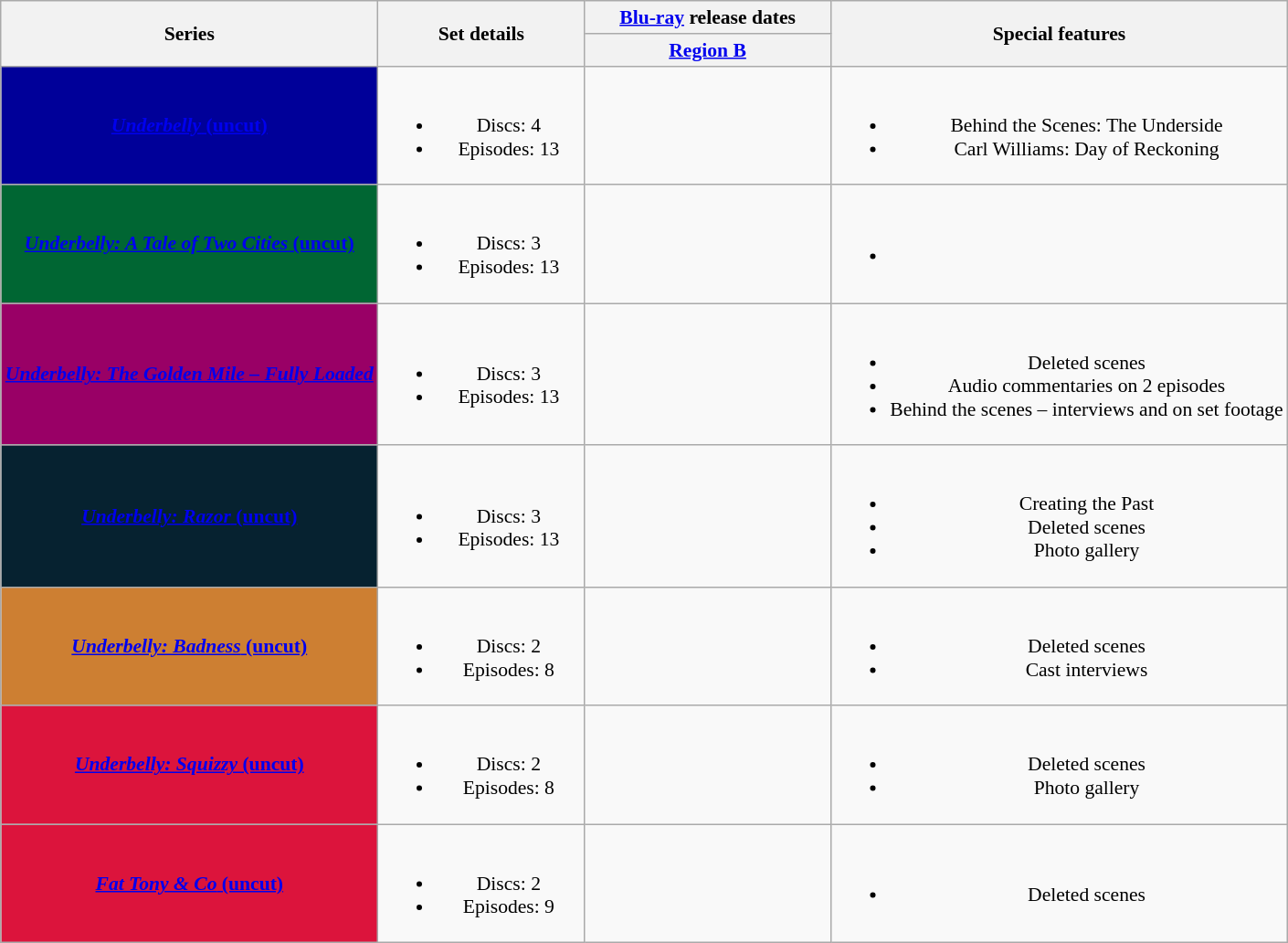<table class="wikitable plainrowheaders" style="font-size:90%; text-align: center">
<tr>
<th scope="col" rowspan="2">Series</th>
<th scope="col" rowspan="2" style="width: 10em;">Set details</th>
<th scope="col"><a href='#'>Blu-ray</a> release dates</th>
<th scope="col" rowspan="2">Special features</th>
</tr>
<tr>
<th scope="col" style="width: 12em; font-size: 100%;"><a href='#'>Region B</a></th>
</tr>
<tr>
<th scope="row" style="text-align:center; background:#000099; color:#fff;"><a href='#'><span><em>Underbelly</em> (uncut)</span></a></th>
<td><br><ul><li>Discs: 4</li><li>Episodes: 13</li></ul></td>
<td></td>
<td><br><ul><li>Behind the Scenes: The Underside</li><li>Carl Williams: Day of Reckoning</li></ul></td>
</tr>
<tr>
<th scope="row" style="text-align:center; background:#006633; color:#fff;"><a href='#'><span><em>Underbelly: A Tale of Two Cities</em> (uncut)</span></a></th>
<td><br><ul><li>Discs: 3</li><li>Episodes: 13</li></ul></td>
<td></td>
<td><br><ul><li></li></ul></td>
</tr>
<tr>
<th scope="row" style="text-align:center; background:#990066; color:#fff;"><a href='#'><span><em>Underbelly: The Golden Mile – Fully Loaded</em></span></a></th>
<td><br><ul><li>Discs: 3</li><li>Episodes: 13</li></ul></td>
<td></td>
<td><br><ul><li>Deleted scenes</li><li>Audio commentaries on 2 episodes</li><li>Behind the scenes – interviews and on set footage</li></ul></td>
</tr>
<tr>
<th scope="row" style="text-align:center; background:#062230; color:#fff;"><a href='#'><span><em>Underbelly: Razor</em> (uncut)</span></a></th>
<td><br><ul><li>Discs: 3</li><li>Episodes: 13</li></ul></td>
<td></td>
<td><br><ul><li>Creating the Past</li><li>Deleted scenes</li><li>Photo gallery</li></ul></td>
</tr>
<tr>
<th scope="row" style="text-align:center; background:#CD7F32; color:#fff;"><a href='#'><span><em>Underbelly: Badness</em> (uncut)</span></a></th>
<td><br><ul><li>Discs: 2</li><li>Episodes: 8</li></ul></td>
<td></td>
<td><br><ul><li>Deleted scenes</li><li>Cast interviews</li></ul></td>
</tr>
<tr>
<th scope="row" style="text-align:center; background:#DC143C; color:#fff;"><a href='#'><span><em>Underbelly: Squizzy</em> (uncut)</span></a></th>
<td><br><ul><li>Discs: 2</li><li>Episodes: 8</li></ul></td>
<td></td>
<td><br><ul><li>Deleted scenes</li><li>Photo gallery</li></ul></td>
</tr>
<tr>
<th scope="row" style="text-align:center; background:#DC143C; color:#fff;"><a href='#'><span><em>Fat Tony & Co</em> (uncut)</span></a></th>
<td><br><ul><li>Discs: 2</li><li>Episodes: 9</li></ul></td>
<td></td>
<td><br><ul><li>Deleted scenes</li></ul></td>
</tr>
</table>
